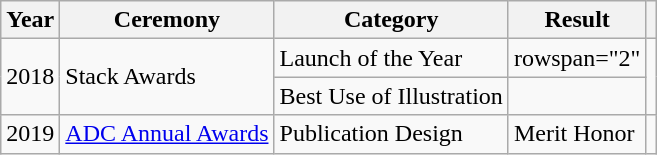<table class="wikitable sortable">
<tr>
<th>Year</th>
<th>Ceremony</th>
<th>Category</th>
<th>Result</th>
<th class="unsortable"></th>
</tr>
<tr>
<td rowspan="2">2018</td>
<td rowspan="2">Stack Awards</td>
<td>Launch of the Year</td>
<td>rowspan="2" </td>
<td rowspan="2"></td>
</tr>
<tr>
<td>Best Use of Illustration</td>
</tr>
<tr valign="top">
<td>2019</td>
<td><a href='#'>ADC Annual Awards</a></td>
<td>Publication Design</td>
<td>Merit Honor</td>
<td></td>
</tr>
</table>
